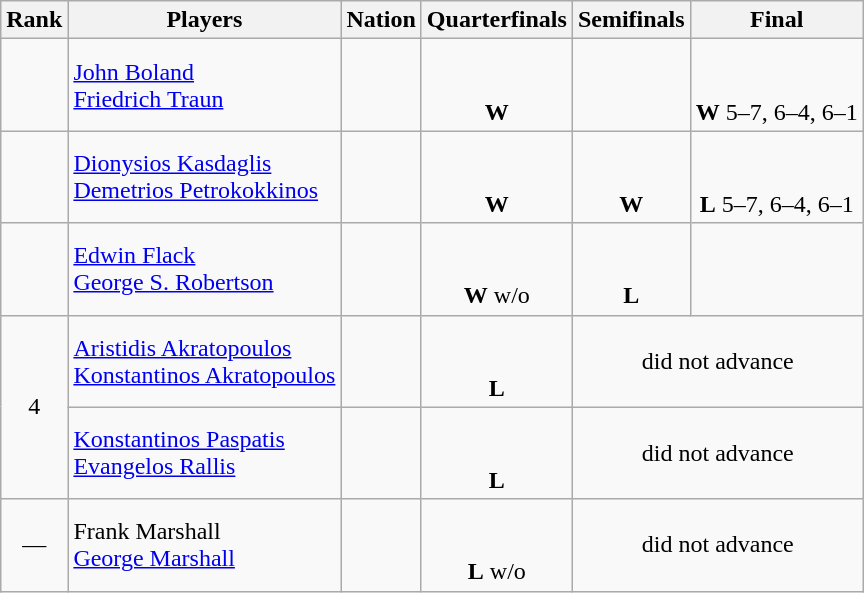<table class="wikitable sortable" style="text-align:center">
<tr>
<th>Rank</th>
<th>Players</th>
<th>Nation</th>
<th>Quarterfinals</th>
<th>Semifinals</th>
<th>Final</th>
</tr>
<tr>
<td></td>
<td align=left data-sort-value="Boland, John"><a href='#'>John Boland</a><br><a href='#'>Friedrich Traun</a></td>
<td align=left></td>
<td><br> <br> <strong>W</strong></td>
<td></td>
<td><br> <br> <strong>W</strong> 5–7, 6–4, 6–1</td>
</tr>
<tr>
<td></td>
<td align=left data-sort-value="Kasdaglis, Dionysios"><a href='#'>Dionysios Kasdaglis</a><br><a href='#'>Demetrios Petrokokkinos</a></td>
<td align=left></td>
<td><br> <br> <strong>W</strong></td>
<td><br> <br> <strong>W</strong></td>
<td><br> <br> <strong>L</strong> 5–7, 6–4, 6–1</td>
</tr>
<tr>
<td></td>
<td align=left data-sort-value="Flack, Edwin"><a href='#'>Edwin Flack</a><br><a href='#'>George S. Robertson</a></td>
<td align=left></td>
<td><br> <br> <strong>W</strong> w/o</td>
<td><br> <br> <strong>L</strong></td>
<td></td>
</tr>
<tr>
<td rowspan=2>4</td>
<td align=left data-sort-value="Akratopoulos, Aristidis"><a href='#'>Aristidis Akratopoulos</a><br><a href='#'>Konstantinos Akratopoulos</a></td>
<td align=left></td>
<td><br> <br> <strong>L</strong></td>
<td colspan=2>did not advance</td>
</tr>
<tr>
<td align=left data-sort-value="Kasdaglis, Dionysios"><a href='#'>Konstantinos Paspatis</a><br><a href='#'>Evangelos Rallis</a></td>
<td align=left></td>
<td><br> <br> <strong>L</strong></td>
<td colspan=2>did not advance</td>
</tr>
<tr>
<td data-sort-value=6>—</td>
<td align=left data-sort-value="Marshall, Frank">Frank Marshall<br><a href='#'>George Marshall</a></td>
<td align=left></td>
<td><br> <br> <strong>L</strong> w/o</td>
<td colspan=2>did not advance</td>
</tr>
</table>
